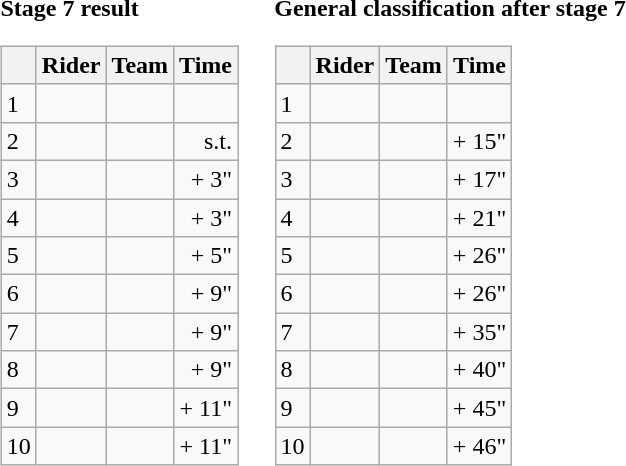<table>
<tr>
<td><strong>Stage 7 result</strong><br><table class="wikitable">
<tr>
<th></th>
<th>Rider</th>
<th>Team</th>
<th>Time</th>
</tr>
<tr>
<td>1</td>
<td></td>
<td></td>
<td align="right"></td>
</tr>
<tr>
<td>2</td>
<td></td>
<td></td>
<td align="right">s.t.</td>
</tr>
<tr>
<td>3</td>
<td></td>
<td></td>
<td align="right">+ 3"</td>
</tr>
<tr>
<td>4</td>
<td></td>
<td></td>
<td align="right">+ 3"</td>
</tr>
<tr>
<td>5</td>
<td></td>
<td></td>
<td align="right">+ 5"</td>
</tr>
<tr>
<td>6</td>
<td></td>
<td></td>
<td align="right">+ 9"</td>
</tr>
<tr>
<td>7</td>
<td></td>
<td></td>
<td align="right">+ 9"</td>
</tr>
<tr>
<td>8</td>
<td></td>
<td></td>
<td align="right">+ 9"</td>
</tr>
<tr>
<td>9</td>
<td></td>
<td></td>
<td align="right">+ 11"</td>
</tr>
<tr>
<td>10</td>
<td></td>
<td></td>
<td align="right">+ 11"</td>
</tr>
</table>
</td>
<td></td>
<td><strong>General classification after stage 7</strong><br><table class="wikitable">
<tr>
<th></th>
<th>Rider</th>
<th>Team</th>
<th>Time</th>
</tr>
<tr>
<td>1</td>
<td> </td>
<td></td>
<td align="right"></td>
</tr>
<tr>
<td>2</td>
<td></td>
<td></td>
<td align="right">+ 15"</td>
</tr>
<tr>
<td>3</td>
<td></td>
<td></td>
<td align="right">+ 17"</td>
</tr>
<tr>
<td>4</td>
<td></td>
<td></td>
<td align="right">+ 21"</td>
</tr>
<tr>
<td>5</td>
<td> </td>
<td></td>
<td align="right">+ 26"</td>
</tr>
<tr>
<td>6</td>
<td></td>
<td></td>
<td align="right">+ 26"</td>
</tr>
<tr>
<td>7</td>
<td></td>
<td></td>
<td align="right">+ 35"</td>
</tr>
<tr>
<td>8</td>
<td></td>
<td></td>
<td align="right">+ 40"</td>
</tr>
<tr>
<td>9</td>
<td></td>
<td></td>
<td align="right">+ 45"</td>
</tr>
<tr>
<td>10</td>
<td></td>
<td></td>
<td align="right">+ 46"</td>
</tr>
</table>
</td>
</tr>
</table>
